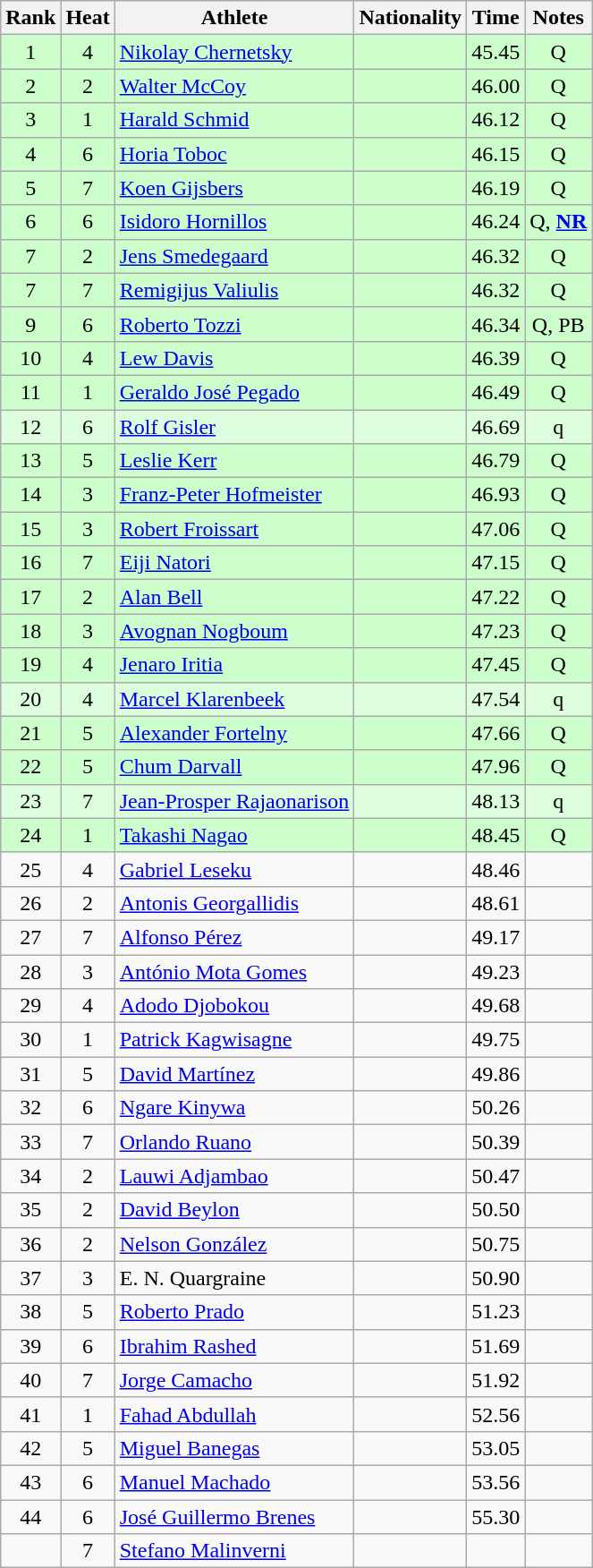<table class="wikitable sortable" style="text-align:center">
<tr>
<th>Rank</th>
<th>Heat</th>
<th>Athlete</th>
<th>Nationality</th>
<th>Time</th>
<th>Notes</th>
</tr>
<tr bgcolor=ccffcc>
<td>1</td>
<td>4</td>
<td align=left><a href='#'>Nikolay Chernetsky</a></td>
<td align=left></td>
<td>45.45</td>
<td>Q</td>
</tr>
<tr bgcolor=ccffcc>
<td>2</td>
<td>2</td>
<td align=left><a href='#'>Walter McCoy</a></td>
<td align=left></td>
<td>46.00</td>
<td>Q</td>
</tr>
<tr bgcolor=ccffcc>
<td>3</td>
<td>1</td>
<td align=left><a href='#'>Harald Schmid</a></td>
<td align=left></td>
<td>46.12</td>
<td>Q</td>
</tr>
<tr bgcolor=ccffcc>
<td>4</td>
<td>6</td>
<td align=left><a href='#'>Horia Toboc</a></td>
<td align=left></td>
<td>46.15</td>
<td>Q</td>
</tr>
<tr bgcolor=ccffcc>
<td>5</td>
<td>7</td>
<td align=left><a href='#'>Koen Gijsbers</a></td>
<td align=left></td>
<td>46.19</td>
<td>Q</td>
</tr>
<tr bgcolor=ccffcc>
<td>6</td>
<td>6</td>
<td align=left><a href='#'>Isidoro Hornillos</a></td>
<td align=left></td>
<td>46.24</td>
<td>Q, <strong><a href='#'>NR</a></strong></td>
</tr>
<tr bgcolor=ccffcc>
<td>7</td>
<td>2</td>
<td align=left><a href='#'>Jens Smedegaard</a></td>
<td align=left></td>
<td>46.32</td>
<td>Q</td>
</tr>
<tr bgcolor=ccffcc>
<td>7</td>
<td>7</td>
<td align=left><a href='#'>Remigijus Valiulis</a></td>
<td align=left></td>
<td>46.32</td>
<td>Q</td>
</tr>
<tr bgcolor=ccffcc>
<td>9</td>
<td>6</td>
<td align=left><a href='#'>Roberto Tozzi</a></td>
<td align=left></td>
<td>46.34</td>
<td>Q, PB</td>
</tr>
<tr bgcolor=ccffcc>
<td>10</td>
<td>4</td>
<td align=left><a href='#'>Lew Davis</a></td>
<td align=left></td>
<td>46.39</td>
<td>Q</td>
</tr>
<tr bgcolor=ccffcc>
<td>11</td>
<td>1</td>
<td align=left><a href='#'>Geraldo José Pegado</a></td>
<td align=left></td>
<td>46.49</td>
<td>Q</td>
</tr>
<tr bgcolor=ddffdd>
<td>12</td>
<td>6</td>
<td align=left><a href='#'>Rolf Gisler</a></td>
<td align=left></td>
<td>46.69</td>
<td>q</td>
</tr>
<tr bgcolor=ccffcc>
<td>13</td>
<td>5</td>
<td align=left><a href='#'>Leslie Kerr</a></td>
<td align=left></td>
<td>46.79</td>
<td>Q</td>
</tr>
<tr bgcolor=ccffcc>
<td>14</td>
<td>3</td>
<td align=left><a href='#'>Franz-Peter Hofmeister</a></td>
<td align=left></td>
<td>46.93</td>
<td>Q</td>
</tr>
<tr bgcolor=ccffcc>
<td>15</td>
<td>3</td>
<td align=left><a href='#'>Robert Froissart</a></td>
<td align=left></td>
<td>47.06</td>
<td>Q</td>
</tr>
<tr bgcolor=ccffcc>
<td>16</td>
<td>7</td>
<td align=left><a href='#'>Eiji Natori</a></td>
<td align=left></td>
<td>47.15</td>
<td>Q</td>
</tr>
<tr bgcolor=ccffcc>
<td>17</td>
<td>2</td>
<td align=left><a href='#'>Alan Bell</a></td>
<td align=left></td>
<td>47.22</td>
<td>Q</td>
</tr>
<tr bgcolor=ccffcc>
<td>18</td>
<td>3</td>
<td align=left><a href='#'>Avognan Nogboum</a></td>
<td align=left></td>
<td>47.23</td>
<td>Q</td>
</tr>
<tr bgcolor=ccffcc>
<td>19</td>
<td>4</td>
<td align=left><a href='#'>Jenaro Iritia</a></td>
<td align=left></td>
<td>47.45</td>
<td>Q</td>
</tr>
<tr bgcolor=ddffdd>
<td>20</td>
<td>4</td>
<td align=left><a href='#'>Marcel Klarenbeek</a></td>
<td align=left></td>
<td>47.54</td>
<td>q</td>
</tr>
<tr bgcolor=ccffcc>
<td>21</td>
<td>5</td>
<td align=left><a href='#'>Alexander Fortelny</a></td>
<td align=left></td>
<td>47.66</td>
<td>Q</td>
</tr>
<tr bgcolor=ccffcc>
<td>22</td>
<td>5</td>
<td align=left><a href='#'>Chum Darvall</a></td>
<td align=left></td>
<td>47.96</td>
<td>Q</td>
</tr>
<tr bgcolor=ddffdd>
<td>23</td>
<td>7</td>
<td align=left><a href='#'>Jean-Prosper Rajaonarison</a></td>
<td align=left></td>
<td>48.13</td>
<td>q</td>
</tr>
<tr bgcolor=ccffcc>
<td>24</td>
<td>1</td>
<td align=left><a href='#'>Takashi Nagao</a></td>
<td align=left></td>
<td>48.45</td>
<td>Q</td>
</tr>
<tr>
<td>25</td>
<td>4</td>
<td align=left><a href='#'>Gabriel Leseku</a></td>
<td align=left></td>
<td>48.46</td>
<td></td>
</tr>
<tr>
<td>26</td>
<td>2</td>
<td align=left><a href='#'>Antonis Georgallidis</a></td>
<td align=left></td>
<td>48.61</td>
<td></td>
</tr>
<tr>
<td>27</td>
<td>7</td>
<td align=left><a href='#'>Alfonso Pérez</a></td>
<td align=left></td>
<td>49.17</td>
<td></td>
</tr>
<tr>
<td>28</td>
<td>3</td>
<td align=left><a href='#'>António Mota Gomes</a></td>
<td align=left></td>
<td>49.23</td>
<td></td>
</tr>
<tr>
<td>29</td>
<td>4</td>
<td align=left><a href='#'>Adodo Djobokou</a></td>
<td align=left></td>
<td>49.68</td>
<td></td>
</tr>
<tr>
<td>30</td>
<td>1</td>
<td align=left><a href='#'>Patrick Kagwisagne</a></td>
<td align=left></td>
<td>49.75</td>
<td></td>
</tr>
<tr>
<td>31</td>
<td>5</td>
<td align=left><a href='#'>David Martínez</a></td>
<td align=left></td>
<td>49.86</td>
<td></td>
</tr>
<tr>
<td>32</td>
<td>6</td>
<td align=left><a href='#'>Ngare Kinywa</a></td>
<td align=left></td>
<td>50.26</td>
<td></td>
</tr>
<tr>
<td>33</td>
<td>7</td>
<td align=left><a href='#'>Orlando Ruano</a></td>
<td align=left></td>
<td>50.39</td>
<td></td>
</tr>
<tr>
<td>34</td>
<td>2</td>
<td align=left><a href='#'>Lauwi Adjambao</a></td>
<td align=left></td>
<td>50.47</td>
<td></td>
</tr>
<tr>
<td>35</td>
<td>2</td>
<td align=left><a href='#'>David Beylon</a></td>
<td align=left></td>
<td>50.50</td>
<td></td>
</tr>
<tr>
<td>36</td>
<td>2</td>
<td align=left><a href='#'>Nelson González</a></td>
<td align=left></td>
<td>50.75</td>
<td></td>
</tr>
<tr>
<td>37</td>
<td>3</td>
<td align=left>E. N. Quargraine</td>
<td align=left></td>
<td>50.90</td>
<td></td>
</tr>
<tr>
<td>38</td>
<td>5</td>
<td align=left><a href='#'>Roberto Prado</a></td>
<td align=left></td>
<td>51.23</td>
<td></td>
</tr>
<tr>
<td>39</td>
<td>6</td>
<td align=left><a href='#'>Ibrahim Rashed</a></td>
<td align=left></td>
<td>51.69</td>
<td></td>
</tr>
<tr>
<td>40</td>
<td>7</td>
<td align=left><a href='#'>Jorge Camacho</a></td>
<td align=left></td>
<td>51.92</td>
<td></td>
</tr>
<tr>
<td>41</td>
<td>1</td>
<td align=left><a href='#'>Fahad Abdullah</a></td>
<td align=left></td>
<td>52.56</td>
<td></td>
</tr>
<tr>
<td>42</td>
<td>5</td>
<td align=left><a href='#'>Miguel Banegas</a></td>
<td align=left></td>
<td>53.05</td>
<td></td>
</tr>
<tr>
<td>43</td>
<td>6</td>
<td align=left><a href='#'>Manuel Machado</a></td>
<td align=left></td>
<td>53.56</td>
<td></td>
</tr>
<tr>
<td>44</td>
<td>6</td>
<td align=left><a href='#'>José Guillermo Brenes</a></td>
<td align=left></td>
<td>55.30</td>
<td></td>
</tr>
<tr>
<td></td>
<td>7</td>
<td align=left><a href='#'>Stefano Malinverni</a></td>
<td align=left></td>
<td></td>
<td></td>
</tr>
</table>
